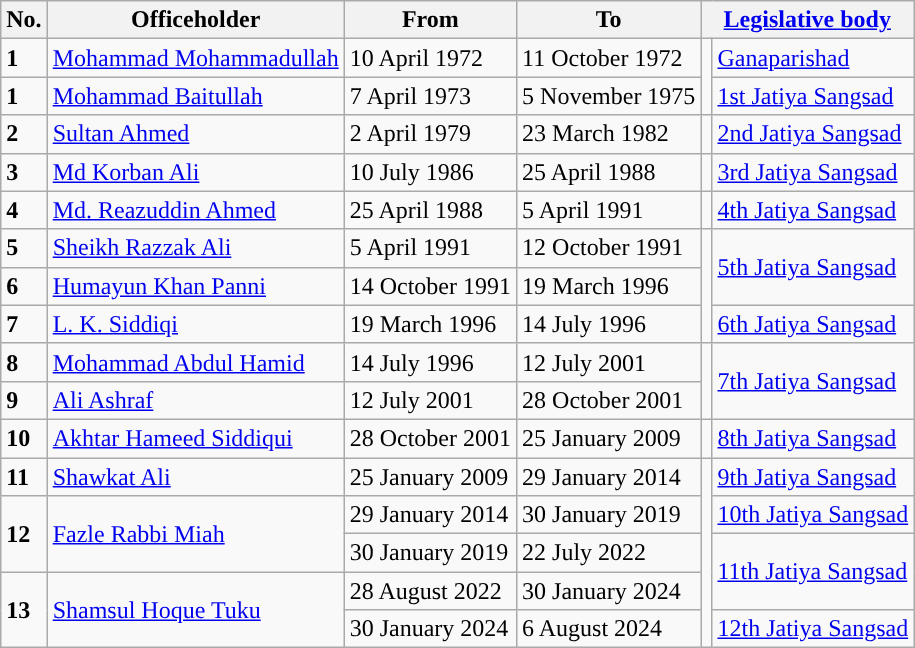<table class="wikitable">
<tr>
<th align=center>No.</th>
<th align=center>Officeholder</th>
<th align=center>From</th>
<th align=center>To</th>
<th align=center colspan=2><strong><a href='#'>Legislative body</a></strong></th>
</tr>
<tr>
<td><strong>1</strong></td>
<td><a href='#'>Mohammad Mohammadullah</a></td>
<td>10 April 1972</td>
<td>11 October 1972</td>
<td rowspan=2 style="background-color: "></td>
<td><a href='#'>Ganaparishad</a></td>
</tr>
<tr>
<td><strong>1</strong></td>
<td><a href='#'>Mohammad Baitullah</a></td>
<td>7 April 1973</td>
<td>5 November 1975</td>
<td><a href='#'>1st Jatiya Sangsad</a></td>
</tr>
<tr>
<td><strong>2</strong></td>
<td><a href='#'>Sultan Ahmed</a></td>
<td>2 April 1979</td>
<td>23 March 1982</td>
<td rowspan=1 style="background-color: "></td>
<td><a href='#'>2nd Jatiya Sangsad</a></td>
</tr>
<tr>
<td><strong>3</strong></td>
<td><a href='#'>Md Korban Ali</a></td>
<td>10 July 1986</td>
<td>25 April 1988</td>
<td rowspan=1 style="background-color: "></td>
<td><a href='#'>3rd Jatiya Sangsad</a></td>
</tr>
<tr>
<td><strong>4</strong></td>
<td><a href='#'>Md. Reazuddin Ahmed</a></td>
<td>25 April 1988</td>
<td>5 April 1991</td>
<td rowspan=1 style="background-color: "></td>
<td><a href='#'>4th Jatiya Sangsad</a></td>
</tr>
<tr>
<td><strong>5</strong></td>
<td><a href='#'>Sheikh Razzak Ali</a></td>
<td>5 April 1991</td>
<td>12 October 1991</td>
<td rowspan=3 style="background-color: "></td>
<td rowspan="2"><a href='#'>5th Jatiya Sangsad</a></td>
</tr>
<tr>
<td><strong>6</strong></td>
<td><a href='#'>Humayun Khan Panni</a></td>
<td>14 October 1991</td>
<td>19 March 1996</td>
</tr>
<tr>
<td><strong>7</strong></td>
<td><a href='#'>L. K. Siddiqi</a></td>
<td>19 March 1996</td>
<td>14 July 1996</td>
<td><a href='#'>6th Jatiya Sangsad</a></td>
</tr>
<tr>
<td><strong>8</strong></td>
<td><a href='#'>Mohammad Abdul Hamid</a></td>
<td>14 July 1996</td>
<td>12 July 2001</td>
<td rowspan=2 style="background-color: "></td>
<td rowspan="2"><a href='#'>7th Jatiya Sangsad</a></td>
</tr>
<tr>
<td><strong>9</strong></td>
<td><a href='#'>Ali Ashraf</a></td>
<td>12 July 2001</td>
<td>28 October 2001</td>
</tr>
<tr>
<td><strong>10</strong></td>
<td><a href='#'>Akhtar Hameed Siddiqui</a></td>
<td>28 October 2001</td>
<td>25 January 2009</td>
<td rowspan=1 style="background-color: "></td>
<td><a href='#'>8th Jatiya Sangsad</a></td>
</tr>
<tr>
<td><strong>11</strong></td>
<td><a href='#'>Shawkat Ali</a></td>
<td>25 January 2009</td>
<td>29 January 2014</td>
<td rowspan=5 style="background-color: "></td>
<td><a href='#'>9th Jatiya Sangsad</a></td>
</tr>
<tr>
<td rowspan="2"><strong>12</strong></td>
<td rowspan="2"><a href='#'>Fazle Rabbi Miah</a></td>
<td>29 January 2014</td>
<td>30 January 2019</td>
<td><a href='#'>10th Jatiya Sangsad</a></td>
</tr>
<tr>
<td>30 January 2019</td>
<td>22 July 2022</td>
<td rowspan="2"><a href='#'>11th Jatiya Sangsad</a></td>
</tr>
<tr>
<td rowspan="2"><strong>13</strong></td>
<td rowspan="2"><a href='#'>Shamsul Hoque Tuku</a></td>
<td>28 August 2022</td>
<td>30 January 2024</td>
</tr>
<tr>
<td>30 January 2024</td>
<td>6 August 2024</td>
<td><a href='#'>12th Jatiya Sangsad</a></td>
</tr>
</table>
